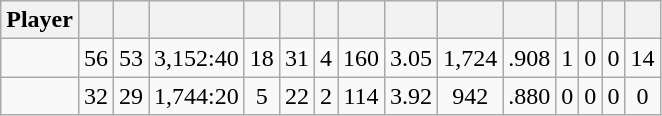<table class="wikitable sortable" style="text-align:center;">
<tr>
<th>Player</th>
<th></th>
<th></th>
<th></th>
<th></th>
<th></th>
<th></th>
<th></th>
<th></th>
<th></th>
<th></th>
<th></th>
<th></th>
<th></th>
<th></th>
</tr>
<tr>
<td></td>
<td>56</td>
<td>53</td>
<td>3,152:40</td>
<td>18</td>
<td>31</td>
<td>4</td>
<td>160</td>
<td>3.05</td>
<td>1,724</td>
<td>.908</td>
<td>1</td>
<td>0</td>
<td>0</td>
<td>14</td>
</tr>
<tr>
<td></td>
<td>32</td>
<td>29</td>
<td>1,744:20</td>
<td>5</td>
<td>22</td>
<td>2</td>
<td>114</td>
<td>3.92</td>
<td>942</td>
<td>.880</td>
<td>0</td>
<td>0</td>
<td>0</td>
<td>0</td>
</tr>
</table>
